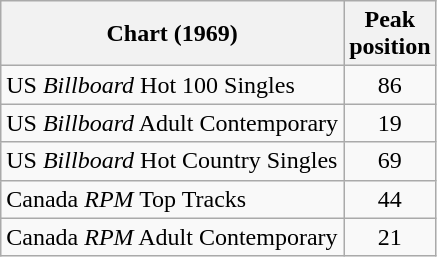<table class="wikitable sortable">
<tr>
<th>Chart (1969)</th>
<th width="45">Peak position</th>
</tr>
<tr>
<td>US <em>Billboard</em> Hot 100 Singles</td>
<td align="center">86</td>
</tr>
<tr>
<td>US <em>Billboard</em> Adult Contemporary</td>
<td align="center">19</td>
</tr>
<tr>
<td>US <em>Billboard</em> Hot Country Singles</td>
<td align="center">69</td>
</tr>
<tr>
<td>Canada <em>RPM</em> Top Tracks</td>
<td align="center">44</td>
</tr>
<tr>
<td>Canada <em>RPM</em> Adult Contemporary</td>
<td align="center">21</td>
</tr>
</table>
